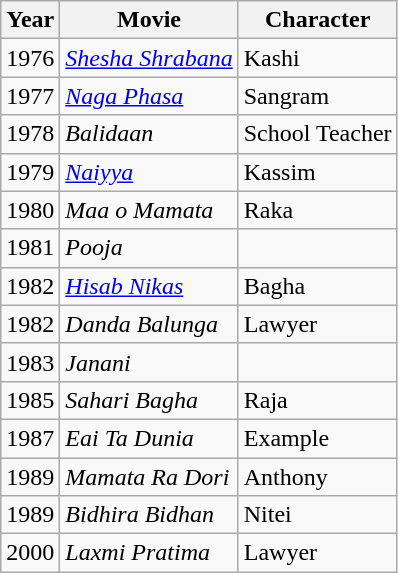<table class="wikitable">
<tr>
<th>Year</th>
<th>Movie</th>
<th>Character</th>
</tr>
<tr>
<td>1976</td>
<td><em><a href='#'>Shesha Shrabana</a></em></td>
<td>Kashi</td>
</tr>
<tr>
<td>1977</td>
<td><em><a href='#'>Naga Phasa</a></em></td>
<td>Sangram</td>
</tr>
<tr>
<td>1978</td>
<td><em>Balidaan</em></td>
<td>School Teacher</td>
</tr>
<tr>
<td>1979</td>
<td><em><a href='#'>Naiyya</a></em></td>
<td>Kassim</td>
</tr>
<tr>
<td>1980</td>
<td><em>Maa o Mamata</em></td>
<td>Raka</td>
</tr>
<tr>
<td>1981</td>
<td><em>Pooja</em></td>
<td></td>
</tr>
<tr>
<td>1982</td>
<td><em><a href='#'>Hisab Nikas</a></em></td>
<td>Bagha</td>
</tr>
<tr>
<td>1982</td>
<td><em>Danda Balunga</em></td>
<td>Lawyer</td>
</tr>
<tr>
<td>1983</td>
<td><em>Janani</em></td>
<td></td>
</tr>
<tr>
<td>1985</td>
<td><em>Sahari Bagha</em></td>
<td>Raja</td>
</tr>
<tr>
<td>1987</td>
<td><em>Eai Ta Dunia</em></td>
<td>Example</td>
</tr>
<tr>
<td>1989</td>
<td><em>Mamata Ra Dori</em></td>
<td>Anthony</td>
</tr>
<tr>
<td>1989</td>
<td><em>Bidhira Bidhan</em></td>
<td>Nitei</td>
</tr>
<tr>
<td>2000</td>
<td><em>Laxmi Pratima</em></td>
<td>Lawyer</td>
</tr>
</table>
